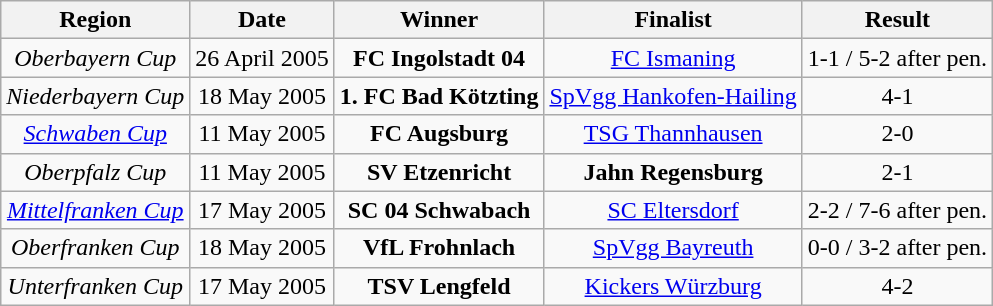<table class="wikitable">
<tr>
<th>Region</th>
<th>Date</th>
<th>Winner</th>
<th>Finalist</th>
<th>Result</th>
</tr>
<tr align="center">
<td><em>Oberbayern Cup</em></td>
<td>26 April 2005</td>
<td><strong>FC Ingolstadt 04</strong></td>
<td><a href='#'>FC Ismaning</a></td>
<td>1-1 / 5-2 after pen.</td>
</tr>
<tr align="center">
<td><em>Niederbayern Cup</em></td>
<td>18 May 2005</td>
<td><strong>1. FC Bad Kötzting</strong></td>
<td><a href='#'>SpVgg Hankofen-Hailing</a></td>
<td>4-1</td>
</tr>
<tr align="center">
<td><em><a href='#'>Schwaben Cup</a></em></td>
<td>11 May 2005</td>
<td><strong>FC Augsburg</strong></td>
<td><a href='#'>TSG Thannhausen</a></td>
<td>2-0</td>
</tr>
<tr align="center">
<td><em>Oberpfalz Cup</em></td>
<td>11 May 2005</td>
<td><strong>SV Etzenricht</strong></td>
<td><strong>Jahn Regensburg</strong></td>
<td>2-1</td>
</tr>
<tr align="center">
<td><em><a href='#'>Mittelfranken Cup</a></em></td>
<td>17 May 2005</td>
<td><strong>SC 04 Schwabach</strong></td>
<td><a href='#'>SC Eltersdorf</a></td>
<td>2-2 / 7-6 after pen.</td>
</tr>
<tr align="center">
<td><em>Oberfranken Cup</em></td>
<td>18 May 2005</td>
<td><strong>VfL Frohnlach</strong></td>
<td><a href='#'>SpVgg Bayreuth</a></td>
<td>0-0 / 3-2 after pen.</td>
</tr>
<tr align="center">
<td><em>Unterfranken Cup</em></td>
<td>17 May 2005</td>
<td><strong>TSV Lengfeld</strong></td>
<td><a href='#'>Kickers Würzburg</a></td>
<td>4-2</td>
</tr>
</table>
